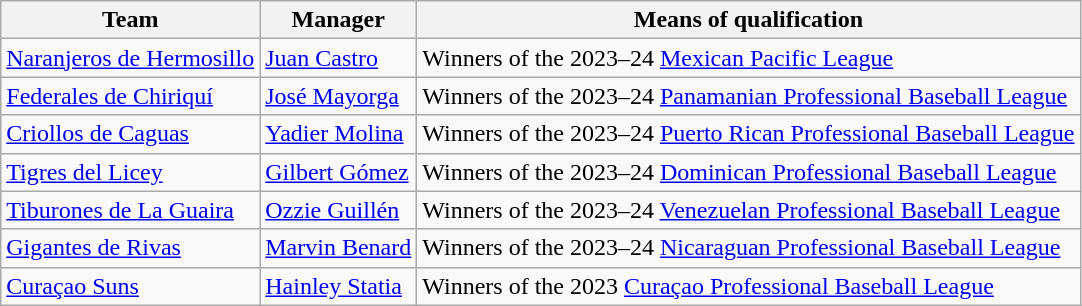<table class="wikitable">
<tr>
<th>Team</th>
<th>Manager</th>
<th>Means of qualification</th>
</tr>
<tr>
<td> <a href='#'>Naranjeros de Hermosillo</a></td>
<td> <a href='#'>Juan Castro</a></td>
<td>Winners of the 2023–24 <a href='#'>Mexican Pacific League</a></td>
</tr>
<tr>
<td> <a href='#'>Federales de Chiriquí</a></td>
<td> <a href='#'>José Mayorga</a></td>
<td>Winners of the 2023–24 <a href='#'>Panamanian Professional Baseball League</a></td>
</tr>
<tr>
<td> <a href='#'>Criollos de Caguas</a></td>
<td> <a href='#'>Yadier Molina</a></td>
<td>Winners of the 2023–24 <a href='#'>Puerto Rican Professional Baseball League</a></td>
</tr>
<tr>
<td> <a href='#'>Tigres del Licey</a></td>
<td> <a href='#'>Gilbert Gómez</a></td>
<td>Winners of the 2023–24 <a href='#'>Dominican Professional Baseball League</a></td>
</tr>
<tr>
<td> <a href='#'>Tiburones de La Guaira</a></td>
<td> <a href='#'>Ozzie Guillén</a></td>
<td>Winners of the 2023–24 <a href='#'>Venezuelan Professional Baseball League</a></td>
</tr>
<tr>
<td> <a href='#'>Gigantes de Rivas</a></td>
<td> <a href='#'>Marvin Benard</a></td>
<td>Winners of the 2023–24 <a href='#'>Nicaraguan Professional Baseball League</a></td>
</tr>
<tr>
<td> <a href='#'>Curaçao Suns</a></td>
<td> <a href='#'>Hainley Statia</a></td>
<td>Winners of the 2023 <a href='#'>Curaçao Professional Baseball League</a></td>
</tr>
</table>
